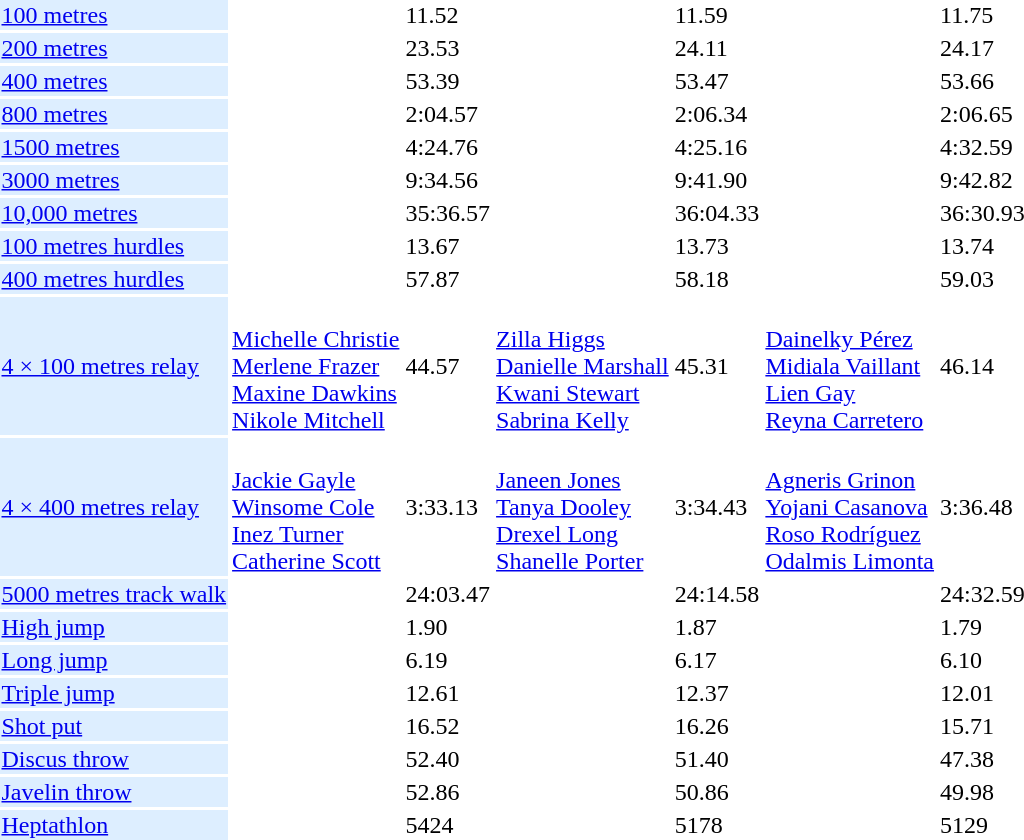<table>
<tr>
<td bgcolor = DDEEFF><a href='#'>100 metres</a></td>
<td></td>
<td>11.52</td>
<td></td>
<td>11.59</td>
<td></td>
<td>11.75</td>
</tr>
<tr>
<td bgcolor = DDEEFF><a href='#'>200 metres</a></td>
<td></td>
<td>23.53</td>
<td></td>
<td>24.11</td>
<td></td>
<td>24.17</td>
</tr>
<tr>
<td bgcolor = DDEEFF><a href='#'>400 metres</a></td>
<td></td>
<td>53.39</td>
<td></td>
<td>53.47</td>
<td></td>
<td>53.66</td>
</tr>
<tr>
<td bgcolor = DDEEFF><a href='#'>800 metres</a></td>
<td></td>
<td>2:04.57</td>
<td></td>
<td>2:06.34</td>
<td></td>
<td>2:06.65</td>
</tr>
<tr>
<td bgcolor = DDEEFF><a href='#'>1500 metres</a></td>
<td></td>
<td>4:24.76</td>
<td></td>
<td>4:25.16</td>
<td></td>
<td>4:32.59</td>
</tr>
<tr>
<td bgcolor = DDEEFF><a href='#'>3000 metres</a></td>
<td></td>
<td>9:34.56</td>
<td></td>
<td>9:41.90</td>
<td></td>
<td>9:42.82</td>
</tr>
<tr>
<td bgcolor = DDEEFF><a href='#'>10,000 metres</a></td>
<td></td>
<td>35:36.57</td>
<td></td>
<td>36:04.33</td>
<td></td>
<td>36:30.93</td>
</tr>
<tr>
<td bgcolor = DDEEFF><a href='#'>100 metres hurdles</a></td>
<td></td>
<td>13.67</td>
<td></td>
<td>13.73</td>
<td></td>
<td>13.74</td>
</tr>
<tr>
<td bgcolor = DDEEFF><a href='#'>400 metres hurdles</a></td>
<td></td>
<td>57.87</td>
<td></td>
<td>58.18</td>
<td></td>
<td>59.03</td>
</tr>
<tr>
<td bgcolor = DDEEFF><a href='#'>4 × 100 metres relay</a></td>
<td><br><a href='#'>Michelle Christie</a><br><a href='#'>Merlene Frazer</a><br><a href='#'>Maxine Dawkins</a><br><a href='#'>Nikole Mitchell</a></td>
<td>44.57</td>
<td><br><a href='#'>Zilla Higgs</a><br><a href='#'>Danielle Marshall</a><br><a href='#'>Kwani Stewart</a><br><a href='#'>Sabrina Kelly</a></td>
<td>45.31</td>
<td><br><a href='#'>Dainelky Pérez</a><br><a href='#'>Midiala Vaillant</a><br><a href='#'>Lien Gay</a><br><a href='#'>Reyna Carretero</a></td>
<td>46.14</td>
</tr>
<tr>
<td bgcolor = DDEEFF><a href='#'>4 × 400 metres relay</a></td>
<td><br><a href='#'>Jackie Gayle</a><br><a href='#'>Winsome Cole</a><br><a href='#'>Inez Turner</a><br><a href='#'>Catherine Scott</a></td>
<td>3:33.13</td>
<td><br><a href='#'>Janeen Jones</a><br><a href='#'>Tanya Dooley</a><br><a href='#'>Drexel Long</a><br><a href='#'>Shanelle Porter</a></td>
<td>3:34.43</td>
<td><br><a href='#'>Agneris Grinon</a><br><a href='#'>Yojani Casanova</a><br><a href='#'>Roso Rodríguez</a><br><a href='#'>Odalmis Limonta</a></td>
<td>3:36.48</td>
</tr>
<tr>
<td bgcolor = DDEEFF><a href='#'>5000 metres track walk</a></td>
<td></td>
<td>24:03.47</td>
<td></td>
<td>24:14.58</td>
<td></td>
<td>24:32.59</td>
</tr>
<tr>
<td bgcolor = DDEEFF><a href='#'>High jump</a></td>
<td></td>
<td>1.90</td>
<td></td>
<td>1.87</td>
<td></td>
<td>1.79</td>
</tr>
<tr>
<td bgcolor = DDEEFF><a href='#'>Long jump</a></td>
<td></td>
<td>6.19</td>
<td></td>
<td>6.17</td>
<td></td>
<td>6.10</td>
</tr>
<tr>
<td bgcolor = DDEEFF><a href='#'>Triple jump</a></td>
<td></td>
<td>12.61</td>
<td></td>
<td>12.37</td>
<td></td>
<td>12.01</td>
</tr>
<tr>
<td bgcolor = DDEEFF><a href='#'>Shot put</a></td>
<td></td>
<td>16.52</td>
<td></td>
<td>16.26</td>
<td></td>
<td>15.71</td>
</tr>
<tr>
<td bgcolor = DDEEFF><a href='#'>Discus throw</a></td>
<td></td>
<td>52.40</td>
<td></td>
<td>51.40</td>
<td></td>
<td>47.38</td>
</tr>
<tr>
<td bgcolor = DDEEFF><a href='#'>Javelin throw</a></td>
<td></td>
<td>52.86</td>
<td></td>
<td>50.86</td>
<td></td>
<td>49.98</td>
</tr>
<tr>
<td bgcolor = DDEEFF><a href='#'>Heptathlon</a></td>
<td></td>
<td>5424</td>
<td></td>
<td>5178</td>
<td></td>
<td>5129</td>
</tr>
</table>
